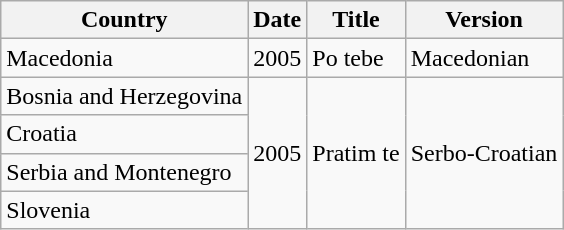<table class="wikitable">
<tr>
<th>Country</th>
<th>Date</th>
<th>Title</th>
<th>Version</th>
</tr>
<tr>
<td>Macedonia</td>
<td>2005</td>
<td>Po tebe</td>
<td>Macedonian</td>
</tr>
<tr>
<td>Bosnia and Herzegovina</td>
<td rowspan="4">2005</td>
<td rowspan="4">Pratim te</td>
<td rowspan="4">Serbo-Croatian</td>
</tr>
<tr>
<td>Croatia</td>
</tr>
<tr>
<td>Serbia and Montenegro</td>
</tr>
<tr>
<td>Slovenia</td>
</tr>
</table>
